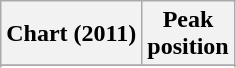<table class="wikitable sortable plainrowheaders">
<tr>
<th scope="col">Chart (2011)</th>
<th scope="col">Peak<br>position</th>
</tr>
<tr>
</tr>
<tr>
</tr>
<tr>
</tr>
<tr>
</tr>
</table>
